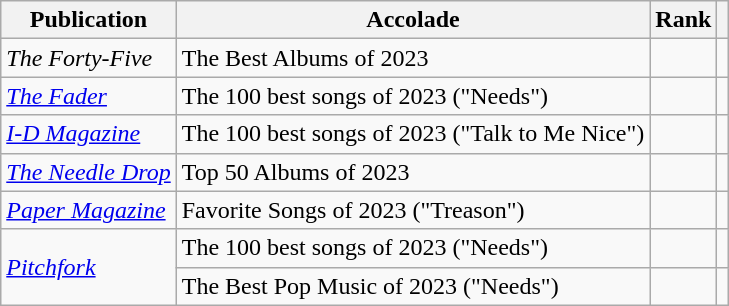<table class="wikitable sortable">
<tr>
<th>Publication</th>
<th>Accolade</th>
<th>Rank</th>
<th class="unsortable"></th>
</tr>
<tr>
<td><em>The Forty-Five</em></td>
<td>The Best Albums of 2023</td>
<td></td>
<td align="center"></td>
</tr>
<tr>
<td><em><a href='#'>The Fader</a></em></td>
<td>The 100 best songs of 2023 ("Needs")</td>
<td></td>
<td align="center"></td>
</tr>
<tr>
<td><em><a href='#'>I-D Magazine</a></em></td>
<td>The 100 best songs of 2023 ("Talk to Me Nice")</td>
<td></td>
<td align="center"></td>
</tr>
<tr>
<td><em><a href='#'>The Needle Drop</a></em></td>
<td>Top 50 Albums of 2023</td>
<td></td>
<td align="center"></td>
</tr>
<tr>
<td><em><a href='#'>Paper Magazine</a></em></td>
<td>Favorite Songs of 2023 ("Treason")</td>
<td></td>
<td align="center"></td>
</tr>
<tr>
<td rowspan=2><em><a href='#'>Pitchfork</a></em></td>
<td>The 100 best songs of 2023 ("Needs")</td>
<td></td>
<td align="center"></td>
</tr>
<tr>
<td>The Best Pop Music of 2023 ("Needs")</td>
<td></td>
<td align="center"></td>
</tr>
</table>
